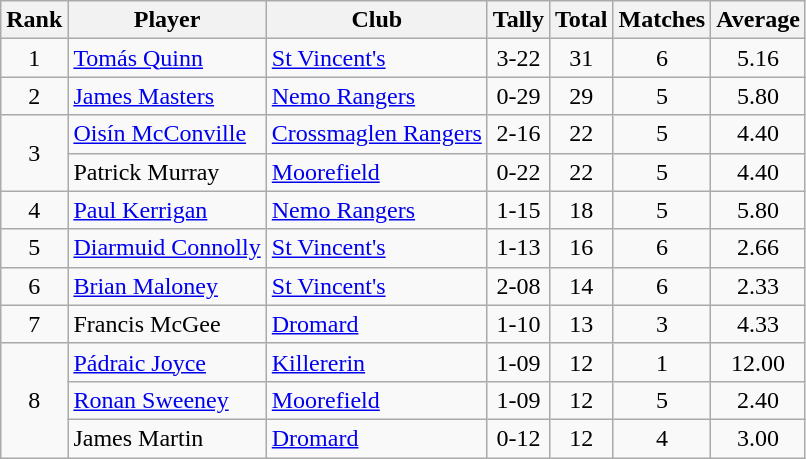<table class="wikitable">
<tr>
<th>Rank</th>
<th>Player</th>
<th>Club</th>
<th>Tally</th>
<th>Total</th>
<th>Matches</th>
<th>Average</th>
</tr>
<tr>
<td rowspan="1" style="text-align:center;">1</td>
<td><a href='#'>Tomás Quinn</a></td>
<td><a href='#'>St Vincent's</a></td>
<td align=center>3-22</td>
<td align=center>31</td>
<td align=center>6</td>
<td align=center>5.16</td>
</tr>
<tr>
<td rowspan="1" style="text-align:center;">2</td>
<td><a href='#'>James Masters</a></td>
<td><a href='#'>Nemo Rangers</a></td>
<td align=center>0-29</td>
<td align=center>29</td>
<td align=center>5</td>
<td align=center>5.80</td>
</tr>
<tr>
<td rowspan="2" style="text-align:center;">3</td>
<td><a href='#'>Oisín McConville</a></td>
<td><a href='#'>Crossmaglen Rangers</a></td>
<td align=center>2-16</td>
<td align=center>22</td>
<td align=center>5</td>
<td align=center>4.40</td>
</tr>
<tr>
<td>Patrick Murray</td>
<td><a href='#'>Moorefield</a></td>
<td align=center>0-22</td>
<td align=center>22</td>
<td align=center>5</td>
<td align=center>4.40</td>
</tr>
<tr>
<td rowspan="1" style="text-align:center;">4</td>
<td><a href='#'>Paul Kerrigan</a></td>
<td><a href='#'>Nemo Rangers</a></td>
<td align=center>1-15</td>
<td align=center>18</td>
<td align=center>5</td>
<td align=center>5.80</td>
</tr>
<tr>
<td rowspan="1" style="text-align:center;">5</td>
<td><a href='#'>Diarmuid Connolly</a></td>
<td><a href='#'>St Vincent's</a></td>
<td align=center>1-13</td>
<td align=center>16</td>
<td align=center>6</td>
<td align=center>2.66</td>
</tr>
<tr>
<td rowspan="1" style="text-align:center;">6</td>
<td><a href='#'>Brian Maloney</a></td>
<td><a href='#'>St Vincent's</a></td>
<td align=center>2-08</td>
<td align=center>14</td>
<td align=center>6</td>
<td align=center>2.33</td>
</tr>
<tr>
<td rowspan="1" style="text-align:center;">7</td>
<td>Francis McGee</td>
<td><a href='#'>Dromard</a></td>
<td align=center>1-10</td>
<td align=center>13</td>
<td align=center>3</td>
<td align=center>4.33</td>
</tr>
<tr>
<td rowspan="3" style="text-align:center;">8</td>
<td><a href='#'>Pádraic Joyce</a></td>
<td><a href='#'>Killererin</a></td>
<td align=center>1-09</td>
<td align=center>12</td>
<td align=center>1</td>
<td align=center>12.00</td>
</tr>
<tr>
<td><a href='#'>Ronan Sweeney</a></td>
<td><a href='#'>Moorefield</a></td>
<td align=center>1-09</td>
<td align=center>12</td>
<td align=center>5</td>
<td align=center>2.40</td>
</tr>
<tr>
<td>James Martin</td>
<td><a href='#'>Dromard</a></td>
<td align=center>0-12</td>
<td align=center>12</td>
<td align=center>4</td>
<td align=center>3.00</td>
</tr>
</table>
